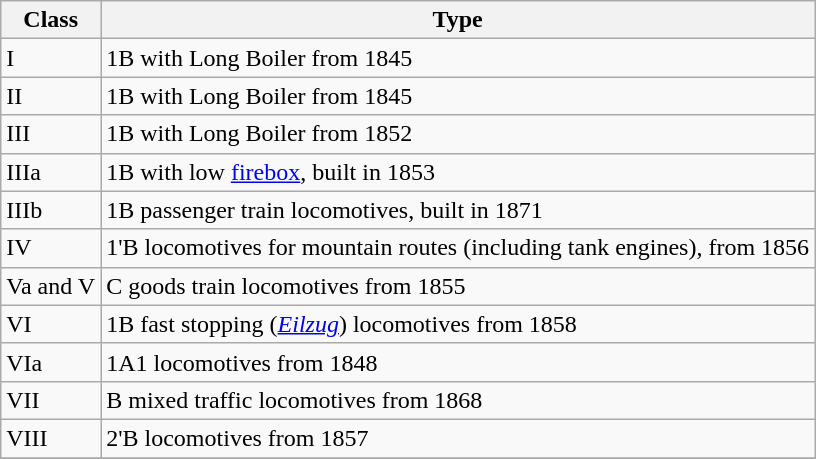<table class="wikitable">
<tr>
<th>Class</th>
<th>Type</th>
</tr>
<tr>
<td>I</td>
<td>1B with Long Boiler from 1845</td>
</tr>
<tr>
<td>II</td>
<td>1B with Long Boiler from 1845</td>
</tr>
<tr>
<td>III</td>
<td>1B with Long Boiler from 1852</td>
</tr>
<tr>
<td>IIIa</td>
<td>1B with low <a href='#'>firebox</a>, built in 1853</td>
</tr>
<tr>
<td>IIIb</td>
<td>1B passenger train locomotives, built in 1871</td>
</tr>
<tr>
<td>IV</td>
<td>1'B locomotives for mountain routes (including tank engines), from 1856</td>
</tr>
<tr>
<td>Va and V</td>
<td>C goods train locomotives from 1855</td>
</tr>
<tr>
<td>VI</td>
<td>1B fast stopping (<em><a href='#'>Eilzug</a></em>) locomotives from 1858</td>
</tr>
<tr>
<td>VIa</td>
<td>1A1 locomotives from 1848</td>
</tr>
<tr>
<td>VII</td>
<td>B mixed traffic locomotives from 1868</td>
</tr>
<tr>
<td>VIII</td>
<td>2'B locomotives from 1857</td>
</tr>
<tr>
</tr>
</table>
